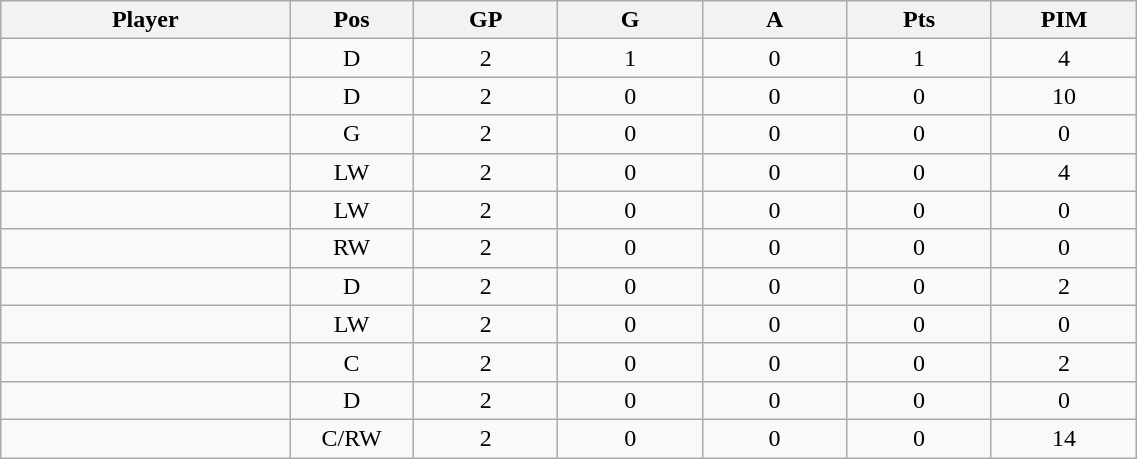<table class="wikitable sortable" width="60%">
<tr ALIGN="center">
<th bgcolor="#DDDDFF" width="10%">Player</th>
<th bgcolor="#DDDDFF" width="3%" title="Position">Pos</th>
<th bgcolor="#DDDDFF" width="5%" title="Games played">GP</th>
<th bgcolor="#DDDDFF" width="5%" title="Goals">G</th>
<th bgcolor="#DDDDFF" width="5%" title="Assists">A</th>
<th bgcolor="#DDDDFF" width="5%" title="Points">Pts</th>
<th bgcolor="#DDDDFF" width="5%" title="Penalties in Minutes">PIM</th>
</tr>
<tr align="center">
<td align="right"></td>
<td>D</td>
<td>2</td>
<td>1</td>
<td>0</td>
<td>1</td>
<td>4</td>
</tr>
<tr align="center">
<td align="right"></td>
<td>D</td>
<td>2</td>
<td>0</td>
<td>0</td>
<td>0</td>
<td>10</td>
</tr>
<tr align="center">
<td align="right"></td>
<td>G</td>
<td>2</td>
<td>0</td>
<td>0</td>
<td>0</td>
<td>0</td>
</tr>
<tr align="center">
<td align="right"></td>
<td>LW</td>
<td>2</td>
<td>0</td>
<td>0</td>
<td>0</td>
<td>4</td>
</tr>
<tr align="center">
<td align="right"></td>
<td>LW</td>
<td>2</td>
<td>0</td>
<td>0</td>
<td>0</td>
<td>0</td>
</tr>
<tr align="center">
<td align="right"></td>
<td>RW</td>
<td>2</td>
<td>0</td>
<td>0</td>
<td>0</td>
<td>0</td>
</tr>
<tr align="center">
<td align="right"></td>
<td>D</td>
<td>2</td>
<td>0</td>
<td>0</td>
<td>0</td>
<td>2</td>
</tr>
<tr align="center">
<td align="right"></td>
<td>LW</td>
<td>2</td>
<td>0</td>
<td>0</td>
<td>0</td>
<td>0</td>
</tr>
<tr align="center">
<td align="right"></td>
<td>C</td>
<td>2</td>
<td>0</td>
<td>0</td>
<td>0</td>
<td>2</td>
</tr>
<tr align="center">
<td align="right"></td>
<td>D</td>
<td>2</td>
<td>0</td>
<td>0</td>
<td>0</td>
<td>0</td>
</tr>
<tr align="center">
<td align="right"></td>
<td>C/RW</td>
<td>2</td>
<td>0</td>
<td>0</td>
<td>0</td>
<td>14</td>
</tr>
</table>
